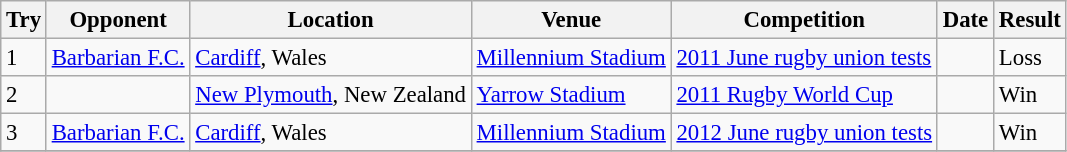<table class="wikitable sortable" style="font-size:95%">
<tr>
<th>Try</th>
<th>Opponent</th>
<th>Location</th>
<th>Venue</th>
<th>Competition</th>
<th>Date</th>
<th>Result</th>
</tr>
<tr>
<td>1</td>
<td><a href='#'>Barbarian F.C.</a></td>
<td><a href='#'>Cardiff</a>, Wales</td>
<td><a href='#'>Millennium Stadium</a></td>
<td><a href='#'>2011 June rugby union tests</a></td>
<td></td>
<td>Loss</td>
</tr>
<tr>
<td>2</td>
<td></td>
<td><a href='#'>New Plymouth</a>, New Zealand</td>
<td><a href='#'>Yarrow Stadium</a></td>
<td><a href='#'>2011 Rugby World Cup</a></td>
<td></td>
<td>Win</td>
</tr>
<tr>
<td>3</td>
<td><a href='#'>Barbarian F.C.</a></td>
<td><a href='#'>Cardiff</a>, Wales</td>
<td><a href='#'>Millennium Stadium</a></td>
<td><a href='#'>2012 June rugby union tests</a></td>
<td></td>
<td>Win</td>
</tr>
<tr>
</tr>
</table>
